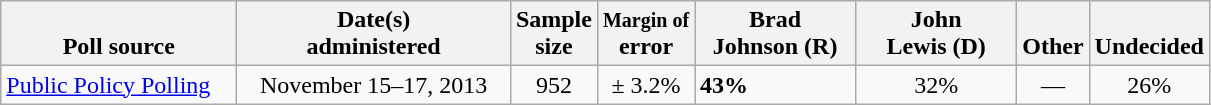<table class="wikitable">
<tr valign= bottom>
<th style="width:150px;">Poll source</th>
<th style="width:175px;">Date(s)<br>administered</th>
<th class=small>Sample<br>size</th>
<th><small>Margin of</small><br>error</th>
<th style="width:100px;">Brad<br>Johnson (R)</th>
<th style="width:100px;">John<br>Lewis (D)</th>
<th>Other</th>
<th>Undecided</th>
</tr>
<tr>
<td><a href='#'>Public Policy Polling</a></td>
<td align=center>November 15–17, 2013</td>
<td align=center>952</td>
<td align=center>± 3.2%</td>
<td><strong>43%</strong></td>
<td align=center>32%</td>
<td align=center>—</td>
<td align=center>26%</td>
</tr>
</table>
